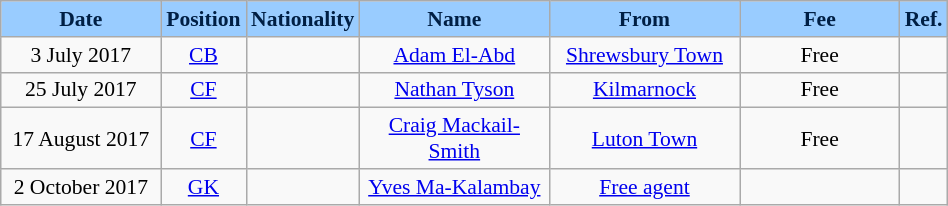<table class="wikitable"  style="text-align:center; font-size:90%; ">
<tr>
<th style="background:#99CCFF; color:#001F44; width:100px;">Date</th>
<th style="background:#99CCFF; color:#001F44; width:50px;">Position</th>
<th style="background:#99CCFF; color:#001F44; width:50px;">Nationality</th>
<th style="background:#99CCFF; color:#001F44; width:120px;">Name</th>
<th style="background:#99CCFF; color:#001F44; width:120px;">From</th>
<th style="background:#99CCFF; color:#001F44; width:100px;">Fee</th>
<th style="background:#99CCFF; color:#001F44; width:25px;">Ref.</th>
</tr>
<tr>
<td>3 July 2017</td>
<td><a href='#'>CB</a></td>
<td></td>
<td><a href='#'>Adam El-Abd</a></td>
<td><a href='#'>Shrewsbury Town</a></td>
<td>Free</td>
<td></td>
</tr>
<tr>
<td>25 July 2017</td>
<td><a href='#'>CF</a></td>
<td></td>
<td><a href='#'>Nathan Tyson</a></td>
<td><a href='#'>Kilmarnock</a></td>
<td>Free</td>
<td></td>
</tr>
<tr>
<td>17 August 2017</td>
<td><a href='#'>CF</a></td>
<td></td>
<td><a href='#'>Craig Mackail-Smith</a></td>
<td><a href='#'>Luton Town</a></td>
<td>Free</td>
<td></td>
</tr>
<tr>
<td>2 October 2017</td>
<td><a href='#'>GK</a></td>
<td></td>
<td><a href='#'>Yves Ma-Kalambay</a></td>
<td><a href='#'>Free agent</a></td>
<td></td>
<td></td>
</tr>
</table>
